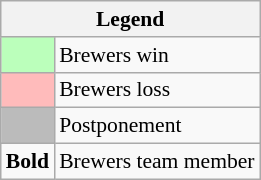<table class="wikitable" style="font-size:90%">
<tr>
<th colspan="2">Legend</th>
</tr>
<tr>
<td bgcolor="#bbffbb"> </td>
<td>Brewers win</td>
</tr>
<tr>
<td bgcolor="#ffbbbb"> </td>
<td>Brewers loss</td>
</tr>
<tr>
<td bgcolor="#bbbbbb"> </td>
<td>Postponement</td>
</tr>
<tr>
<td><strong>Bold</strong></td>
<td>Brewers team member</td>
</tr>
</table>
